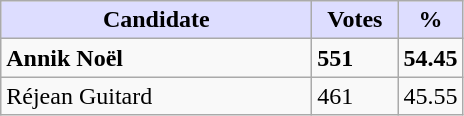<table class="wikitable">
<tr>
<th style="background:#ddf; width:200px;">Candidate</th>
<th style="background:#ddf; width:50px;">Votes</th>
<th style="background:#ddf; width:30px;">%</th>
</tr>
<tr>
<td><strong>Annik Noël</strong></td>
<td><strong>551</strong></td>
<td><strong>54.45</strong></td>
</tr>
<tr>
<td>Réjean Guitard</td>
<td>461</td>
<td>45.55</td>
</tr>
</table>
